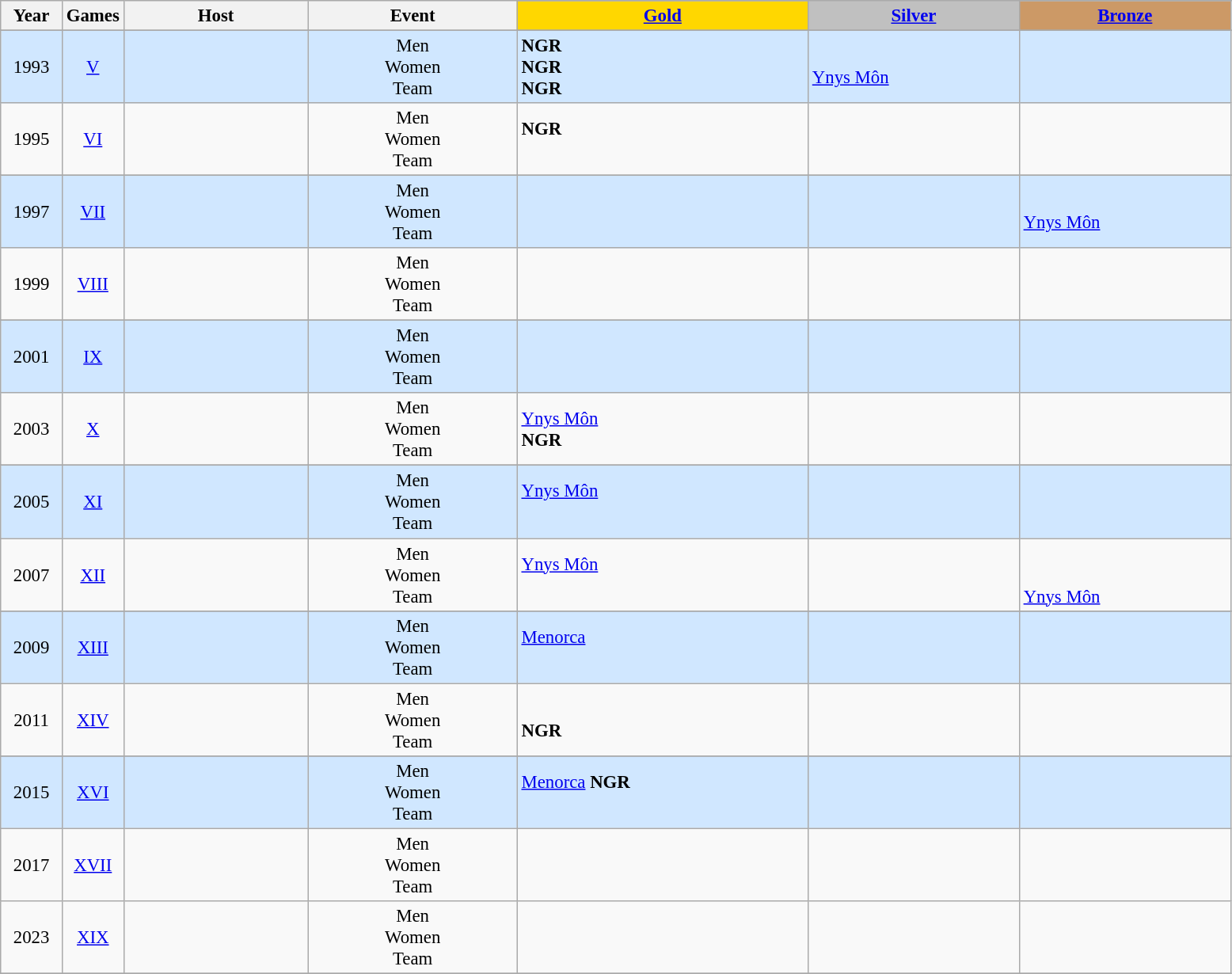<table class="wikitable" style="text-align: center; font-size:95%;">
<tr>
<th rowspan="2" style="width:5%;">Year</th>
<th rowspan="2" style="width:5%;">Games</th>
<th rowspan="2" style="width:15%;">Host</th>
<th rowspan="2" style="width:17%;">Event</th>
</tr>
<tr>
<th style="background-color: gold"><a href='#'>Gold</a></th>
<th style="background-color: silver"><a href='#'>Silver</a></th>
<th style="background-color: #CC9966"><a href='#'>Bronze</a></th>
</tr>
<tr>
</tr>
<tr>
</tr>
<tr style="text-align:center; background:#d0e7ff;">
<td>1993</td>
<td align=center><a href='#'>V</a></td>
<td align="left"></td>
<td>Men <br> Women <br> Team</td>
<td align="left"> <strong>NGR</strong> <br>  <strong>NGR</strong> <br>  <strong>NGR</strong></td>
<td align="left"> <br>  <a href='#'>Ynys Môn</a> <br> </td>
<td align="left"> <br>  <br> </td>
</tr>
<tr>
<td>1995</td>
<td align=center><a href='#'>VI</a></td>
<td align="left"></td>
<td>Men <br> Women <br> Team</td>
<td align="left"> <strong>NGR</strong> <br>  <br> </td>
<td align="left"> <br>  <br> </td>
<td align="left"> <br>  <br> </td>
</tr>
<tr>
</tr>
<tr style="text-align:center; background:#d0e7ff;">
<td>1997</td>
<td align=center><a href='#'>VII</a></td>
<td align="left"></td>
<td>Men <br> Women <br> Team</td>
<td align="left"> <br>  <br> </td>
<td align="left"> <br>  <br> </td>
<td align="left"> <br>   <a href='#'>Ynys Môn</a> <br> </td>
</tr>
<tr>
<td>1999</td>
<td align=center><a href='#'>VIII</a></td>
<td align="left"></td>
<td>Men <br> Women <br> Team</td>
<td align="left"> <br>  <br> </td>
<td align="left"> <br>  <br> </td>
<td align="left"> <br>  <br> </td>
</tr>
<tr>
</tr>
<tr style="text-align:center; background:#d0e7ff;">
<td>2001</td>
<td align=center><a href='#'>IX</a></td>
<td align="left"></td>
<td>Men <br> Women <br> Team</td>
<td align="left"> <br>  <br>  </td>
<td align="left"> <br>  <br> </td>
<td align="left"> <br>  <br> </td>
</tr>
<tr>
<td>2003</td>
<td align=center><a href='#'>X</a></td>
<td align="left"></td>
<td>Men <br> Women <br> Team</td>
<td align="left"> <a href='#'>Ynys Môn</a> <br>  <strong>NGR</strong> <br>  </td>
<td align="left"> <br>  <br> </td>
<td align="left"> <br>  <br> </td>
</tr>
<tr>
</tr>
<tr style="text-align:center; background:#d0e7ff;">
<td>2005</td>
<td align=center><a href='#'>XI</a></td>
<td align="left"></td>
<td>Men <br> Women <br> Team</td>
<td align="left"> <a href='#'>Ynys Môn</a> <br>  <br> </td>
<td align="left"> <br>  <br> </td>
<td align="left"> <br>  <br> </td>
</tr>
<tr>
<td>2007</td>
<td align=center><a href='#'>XII</a></td>
<td align="left"></td>
<td>Men <br> Women <br> Team</td>
<td align="left"> <a href='#'>Ynys Môn</a> <br>  <br> </td>
<td align="left"> <br>  <br> </td>
<td align="left"> <br>  <br>  <a href='#'>Ynys Môn</a></td>
</tr>
<tr>
</tr>
<tr style="text-align:center; background:#d0e7ff;">
<td>2009</td>
<td align=center><a href='#'>XIII</a></td>
<td align="left"></td>
<td>Men <br> Women <br> Team</td>
<td align="left"> <a href='#'>Menorca</a> <br>  <br> </td>
<td align="left"> <br>  <br> </td>
<td align="left"> <br>  <br> </td>
</tr>
<tr>
<td>2011</td>
<td align=center><a href='#'>XIV</a></td>
<td align="left"></td>
<td>Men <br> Women <br> Team</td>
<td align="left"> <br>  <strong>NGR</strong> <br> </td>
<td align="left"> <br>  <br> </td>
<td align="left"> <br>  <br> </td>
</tr>
<tr>
</tr>
<tr style="text-align:center; background:#d0e7ff;">
<td>2015</td>
<td align=center><a href='#'>XVI</a></td>
<td align="left"></td>
<td>Men <br> Women <br> Team</td>
<td align="left"> <a href='#'>Menorca</a> <strong>NGR</strong> <br>  <br> </td>
<td align="left"> <br>  <br> </td>
<td align="left"> <br>  <br> </td>
</tr>
<tr>
<td>2017</td>
<td align=center><a href='#'>XVII</a></td>
<td align="left"></td>
<td>Men <br> Women <br> Team</td>
<td align="left"> <br>  <br> </td>
<td align="left"> <br>  <br> </td>
<td align="left"> <br>  <br> </td>
</tr>
<tr>
<td>2023</td>
<td align=center><a href='#'>XIX</a></td>
<td align="left"></td>
<td>Men <br> Women <br> Team</td>
<td align="left"> <br>  <br> </td>
<td align="left"> <br>  <br> </td>
<td align="left"> <br>  <br> </td>
</tr>
<tr>
</tr>
</table>
